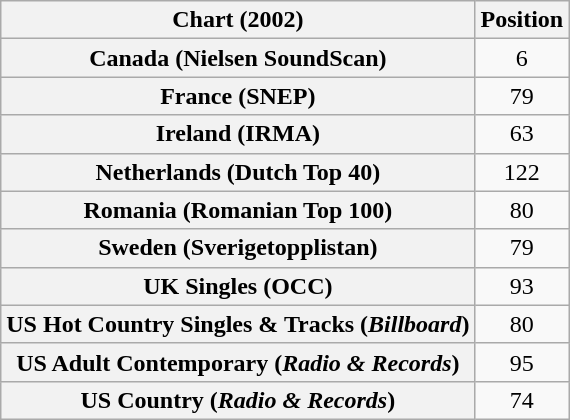<table class="wikitable sortable plainrowheaders" style="text-align:center">
<tr>
<th scope="col">Chart (2002)</th>
<th scope="col">Position</th>
</tr>
<tr>
<th scope="row">Canada (Nielsen SoundScan)</th>
<td>6</td>
</tr>
<tr>
<th scope="row">France (SNEP)</th>
<td>79</td>
</tr>
<tr>
<th scope="row">Ireland (IRMA)</th>
<td>63</td>
</tr>
<tr>
<th scope="row">Netherlands (Dutch Top 40)</th>
<td>122</td>
</tr>
<tr>
<th scope="row">Romania (Romanian Top 100)</th>
<td>80</td>
</tr>
<tr>
<th scope="row">Sweden (Sverigetopplistan)</th>
<td>79</td>
</tr>
<tr>
<th scope="row">UK Singles (OCC)</th>
<td>93</td>
</tr>
<tr>
<th scope="row">US Hot Country Singles & Tracks (<em>Billboard</em>)</th>
<td>80</td>
</tr>
<tr>
<th scope="row">US Adult Contemporary (<em>Radio & Records</em>)</th>
<td>95</td>
</tr>
<tr>
<th scope="row">US Country (<em>Radio & Records</em>)</th>
<td>74</td>
</tr>
</table>
